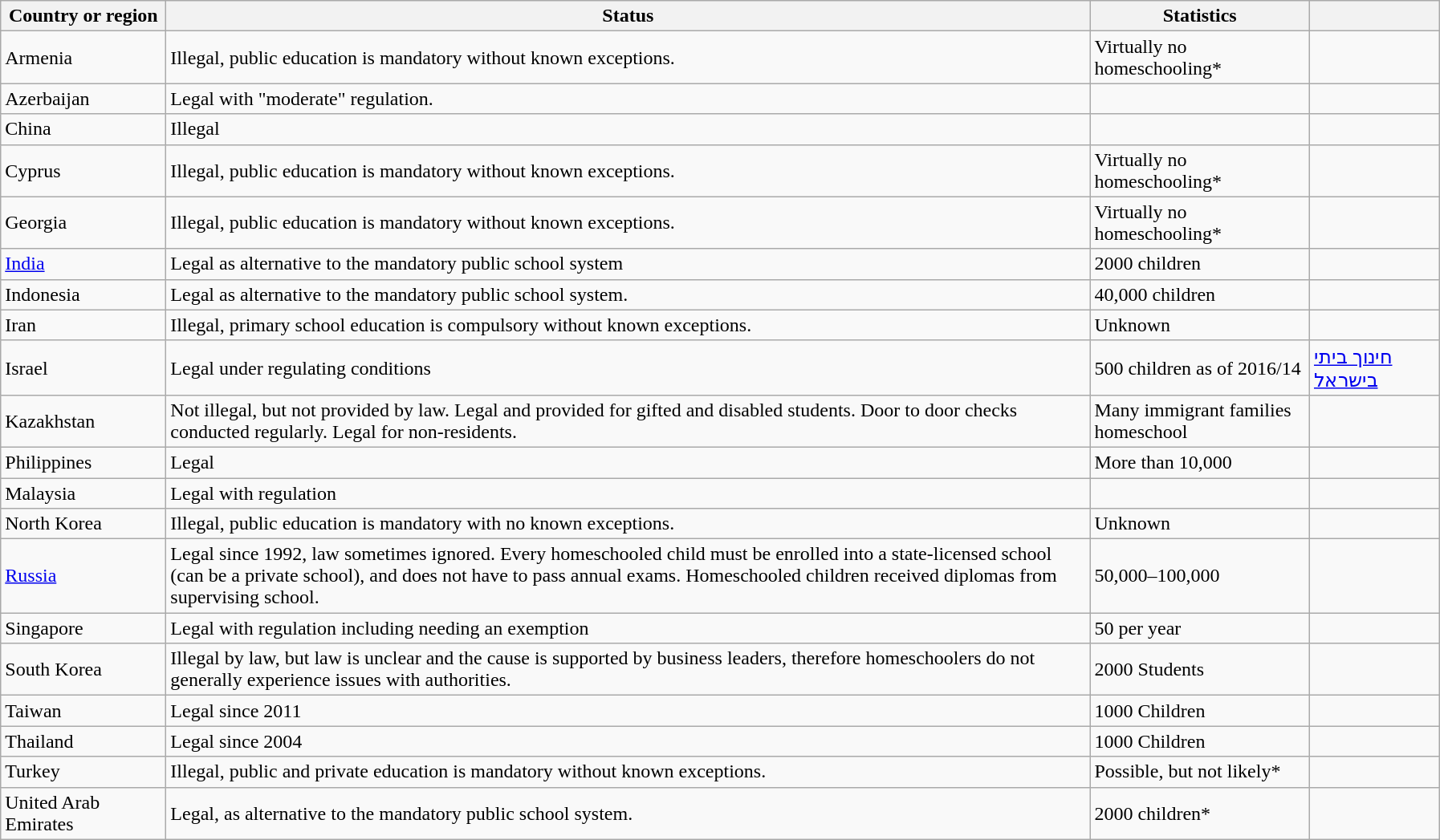<table class="wikitable">
<tr>
<th style="width:130px">Country or region</th>
<th style="width:760px">Status</th>
<th style="width:175px">Statistics</th>
<th style="width:100px"></th>
</tr>
<tr>
<td>Armenia</td>
<td>Illegal, public education is mandatory without known exceptions.</td>
<td>Virtually no homeschooling*</td>
<td></td>
</tr>
<tr>
<td>Azerbaijan</td>
<td>Legal with "moderate" regulation.</td>
<td></td>
<td></td>
</tr>
<tr>
<td>China</td>
<td>Illegal</td>
<td></td>
<td></td>
</tr>
<tr>
<td>Cyprus</td>
<td>Illegal, public education is mandatory without known exceptions.</td>
<td>Virtually no homeschooling*</td>
<td></td>
</tr>
<tr>
<td>Georgia</td>
<td>Illegal, public education is mandatory without known exceptions.</td>
<td>Virtually no homeschooling*</td>
<td></td>
</tr>
<tr>
<td><a href='#'>India</a></td>
<td>Legal as alternative to the mandatory public school system</td>
<td>2000 children</td>
<td></td>
</tr>
<tr>
<td>Indonesia</td>
<td>Legal as alternative to the mandatory public school system.</td>
<td>40,000 children</td>
<td></td>
</tr>
<tr>
<td>Iran</td>
<td>Illegal, primary school education is compulsory without known exceptions.</td>
<td>Unknown</td>
<td></td>
</tr>
<tr>
<td>Israel</td>
<td>Legal under regulating conditions</td>
<td>500 children as of 2016/14</td>
<td><a href='#'>חינוך ביתי בישראל</a></td>
</tr>
<tr>
<td>Kazakhstan</td>
<td>Not illegal, but not provided by law. Legal and provided for gifted and disabled students. Door to door checks conducted regularly. Legal for non-residents.</td>
<td>Many immigrant families homeschool</td>
<td></td>
</tr>
<tr>
<td>Philippines</td>
<td>Legal</td>
<td>More than 10,000</td>
<td></td>
</tr>
<tr>
<td>Malaysia</td>
<td>Legal with regulation</td>
<td></td>
<td></td>
</tr>
<tr>
<td>North Korea</td>
<td>Illegal, public education is mandatory with no known exceptions.</td>
<td>Unknown</td>
<td></td>
</tr>
<tr>
<td><a href='#'>Russia</a></td>
<td>Legal since 1992, law sometimes ignored. Every homeschooled child must be enrolled into a state-licensed school (can be a private school), and does not have to pass annual exams. Homeschooled children received diplomas from supervising school.</td>
<td>50,000–100,000</td>
<td></td>
</tr>
<tr>
<td>Singapore</td>
<td>Legal with regulation including needing an exemption</td>
<td>50 per year</td>
<td></td>
</tr>
<tr>
<td>South Korea</td>
<td>Illegal by law, but law is unclear and the cause is supported by business leaders, therefore homeschoolers do not generally experience issues with authorities.</td>
<td>2000 Students</td>
<td></td>
</tr>
<tr>
<td>Taiwan</td>
<td>Legal since 2011</td>
<td>1000 Children</td>
<td></td>
</tr>
<tr>
<td>Thailand</td>
<td>Legal since 2004</td>
<td>1000 Children</td>
<td></td>
</tr>
<tr>
<td>Turkey</td>
<td>Illegal, public and private education is mandatory without known exceptions.</td>
<td>Possible, but not likely*</td>
<td></td>
</tr>
<tr>
<td>United Arab Emirates</td>
<td>Legal, as alternative to the mandatory public school system.</td>
<td>2000 children*</td>
<td></td>
</tr>
</table>
